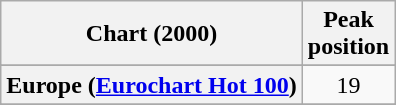<table class="wikitable sortable plainrowheaders" style="text-align:center">
<tr>
<th scope="col">Chart (2000)</th>
<th scope="col">Peak<br>position</th>
</tr>
<tr>
</tr>
<tr>
</tr>
<tr>
<th scope="row">Europe (<a href='#'>Eurochart Hot 100</a>)</th>
<td>19</td>
</tr>
<tr>
</tr>
<tr>
</tr>
<tr>
</tr>
<tr>
</tr>
<tr>
</tr>
</table>
